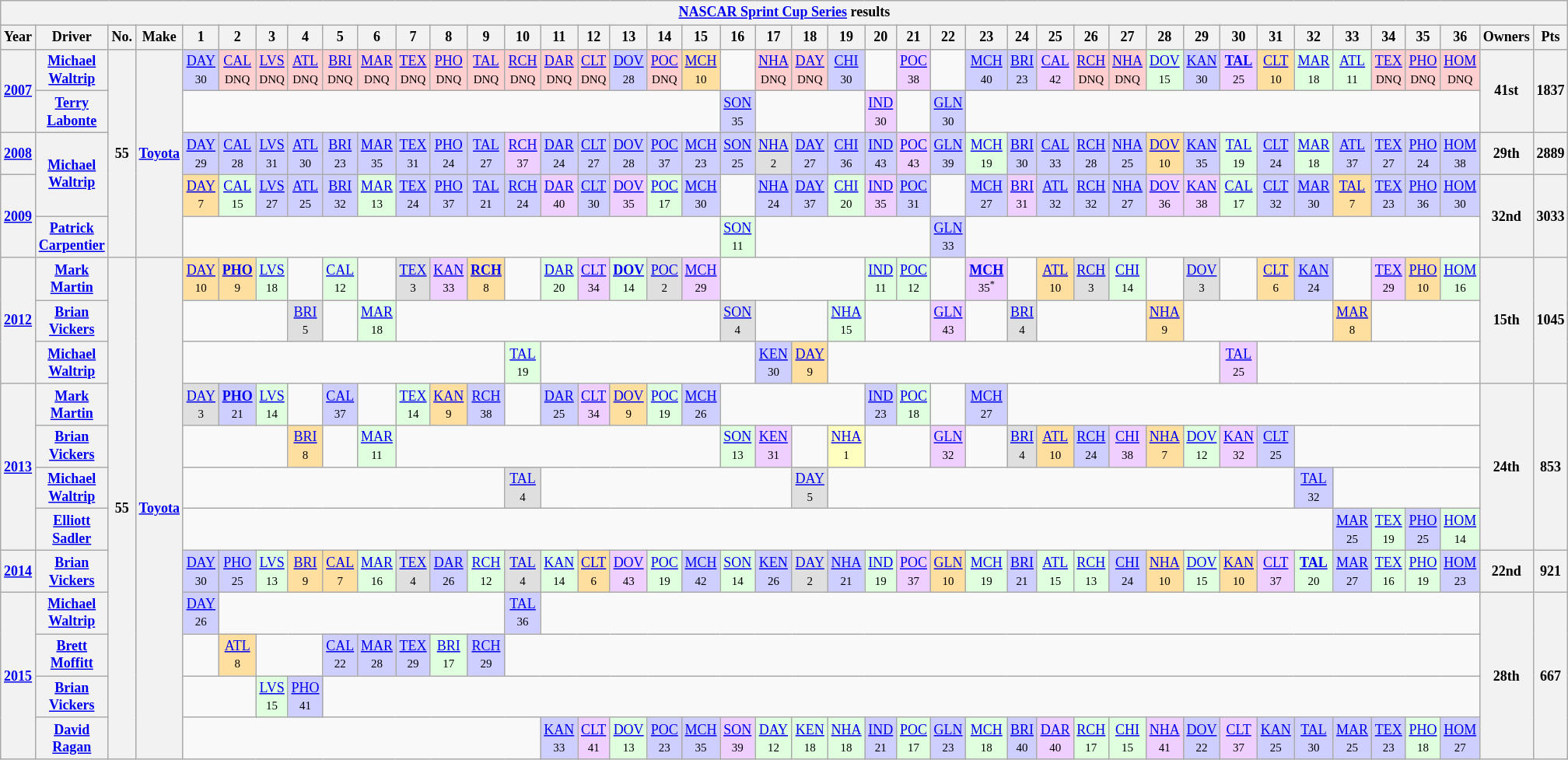<table class="wikitable" style="text-align:center; font-size:75%">
<tr>
<th colspan=45><a href='#'>NASCAR Sprint Cup Series</a> results</th>
</tr>
<tr>
<th>Year</th>
<th>Driver</th>
<th>No.</th>
<th>Make</th>
<th>1</th>
<th>2</th>
<th>3</th>
<th>4</th>
<th>5</th>
<th>6</th>
<th>7</th>
<th>8</th>
<th>9</th>
<th>10</th>
<th>11</th>
<th>12</th>
<th>13</th>
<th>14</th>
<th>15</th>
<th>16</th>
<th>17</th>
<th>18</th>
<th>19</th>
<th>20</th>
<th>21</th>
<th>22</th>
<th>23</th>
<th>24</th>
<th>25</th>
<th>26</th>
<th>27</th>
<th>28</th>
<th>29</th>
<th>30</th>
<th>31</th>
<th>32</th>
<th>33</th>
<th>34</th>
<th>35</th>
<th>36</th>
<th>Owners</th>
<th>Pts</th>
</tr>
<tr>
<th rowspan=2><a href='#'>2007</a></th>
<th><a href='#'>Michael Waltrip</a></th>
<th rowspan=5>55</th>
<th rowspan=5><a href='#'>Toyota</a></th>
<td style="background:#CFCFFF;"><a href='#'>DAY</a><br><small>30</small></td>
<td style="background:#FFCFCF;"><a href='#'>CAL</a><br><small>DNQ</small></td>
<td style="background:#FFCFCF;"><a href='#'>LVS</a><br><small>DNQ</small></td>
<td style="background:#FFCFCF;"><a href='#'>ATL</a><br><small>DNQ</small></td>
<td style="background:#FFCFCF;"><a href='#'>BRI</a><br><small>DNQ</small></td>
<td style="background:#FFCFCF;"><a href='#'>MAR</a><br><small>DNQ</small></td>
<td style="background:#FFCFCF;"><a href='#'>TEX</a><br><small>DNQ</small></td>
<td style="background:#FFCFCF;"><a href='#'>PHO</a><br><small>DNQ</small></td>
<td style="background:#FFCFCF;"><a href='#'>TAL</a><br><small>DNQ</small></td>
<td style="background:#FFCFCF;"><a href='#'>RCH</a><br><small>DNQ</small></td>
<td style="background:#FFCFCF;"><a href='#'>DAR</a><br><small>DNQ</small></td>
<td style="background:#FFCFCF;"><a href='#'>CLT</a><br><small>DNQ</small></td>
<td style="background:#CFCFFF;"><a href='#'>DOV</a><br><small>28</small></td>
<td style="background:#FFCFCF;"><a href='#'>POC</a><br><small>DNQ</small></td>
<td style="background:#FFDF9F;"><a href='#'>MCH</a><br><small>10</small></td>
<td></td>
<td style="background:#FFCFCF;"><a href='#'>NHA</a><br><small>DNQ</small></td>
<td style="background:#FFCFCF;"><a href='#'>DAY</a><br><small>DNQ</small></td>
<td style="background:#CFCFFF;"><a href='#'>CHI</a><br><small>30</small></td>
<td></td>
<td style="background:#EFCFFF;"><a href='#'>POC</a><br><small>38</small></td>
<td></td>
<td style="background:#CFCFFF;"><a href='#'>MCH</a><br><small>40</small></td>
<td style="background:#CFCFFF;"><a href='#'>BRI</a><br><small>23</small></td>
<td style="background:#EFCFFF;"><a href='#'>CAL</a><br><small>42</small></td>
<td style="background:#FFCFCF;"><a href='#'>RCH</a><br><small>DNQ</small></td>
<td style="background:#FFCFCF;"><a href='#'>NHA</a><br><small>DNQ</small></td>
<td style="background:#DFFFDF;"><a href='#'>DOV</a><br><small>15</small></td>
<td style="background:#CFCFFF;"><a href='#'>KAN</a><br><small>30</small></td>
<td style="background:#EFCFFF;"><strong><a href='#'>TAL</a></strong><br><small>25</small></td>
<td style="background:#FFDF9F;"><a href='#'>CLT</a><br><small>10</small></td>
<td style="background:#DFFFDF;"><a href='#'>MAR</a><br><small>18</small></td>
<td style="background:#DFFFDF;"><a href='#'>ATL</a><br><small>11</small></td>
<td style="background:#FFCFCF;"><a href='#'>TEX</a><br><small>DNQ</small></td>
<td style="background:#FFCFCF;"><a href='#'>PHO</a><br><small>DNQ</small></td>
<td style="background:#FFCFCF;"><a href='#'>HOM</a><br><small>DNQ</small></td>
<th rowspan=2>41st</th>
<th rowspan=2>1837</th>
</tr>
<tr>
<th><a href='#'>Terry Labonte</a></th>
<td colspan=15></td>
<td style="background:#CFCFFF;"><a href='#'>SON</a><br><small>35</small></td>
<td colspan=3></td>
<td style="background:#EFCFFF;"><a href='#'>IND</a><br><small>30</small></td>
<td></td>
<td style="background:#CFCFFF;"><a href='#'>GLN</a><br><small>30</small></td>
<td colspan=14></td>
</tr>
<tr>
<th><a href='#'>2008</a></th>
<th rowspan=2><a href='#'>Michael Waltrip</a></th>
<td style="background:#CFCFFF;"><a href='#'>DAY</a><br><small>29</small></td>
<td style="background:#CFCFFF;"><a href='#'>CAL</a><br><small>28</small></td>
<td style="background:#CFCFFF;"><a href='#'>LVS</a><br><small>31</small></td>
<td style="background:#CFCFFF;"><a href='#'>ATL</a><br><small>30</small></td>
<td style="background:#CFCFFF;"><a href='#'>BRI</a><br><small>23</small></td>
<td style="background:#CFCFFF;"><a href='#'>MAR</a><br><small>35</small></td>
<td style="background:#CFCFFF;"><a href='#'>TEX</a><br><small>31</small></td>
<td style="background:#CFCFFF;"><a href='#'>PHO</a><br><small>24</small></td>
<td style="background:#CFCFFF;"><a href='#'>TAL</a><br><small>27</small></td>
<td style="background:#EFCFFF;"><a href='#'>RCH</a><br><small>37</small></td>
<td style="background:#CFCFFF;"><a href='#'>DAR</a><br><small>24</small></td>
<td style="background:#CFCFFF;"><a href='#'>CLT</a><br><small>27</small></td>
<td style="background:#CFCFFF;"><a href='#'>DOV</a><br><small>28</small></td>
<td style="background:#CFCFFF;"><a href='#'>POC</a><br><small>37</small></td>
<td style="background:#CFCFFF;"><a href='#'>MCH</a><br><small>23</small></td>
<td style="background:#CFCFFF;"><a href='#'>SON</a><br><small>25</small></td>
<td style="background:#DFDFDF;"><a href='#'>NHA</a><br><small>2</small></td>
<td style="background:#CFCFFF;"><a href='#'>DAY</a><br><small>27</small></td>
<td style="background:#CFCFFF;"><a href='#'>CHI</a><br><small>36</small></td>
<td style="background:#CFCFFF;"><a href='#'>IND</a><br><small>43</small></td>
<td style="background:#EFCFFF;"><a href='#'>POC</a><br><small>43</small></td>
<td style="background:#CFCFFF;"><a href='#'>GLN</a><br><small>39</small></td>
<td style="background:#DFFFDF;"><a href='#'>MCH</a><br><small>19</small></td>
<td style="background:#CFCFFF;"><a href='#'>BRI</a><br><small>30</small></td>
<td style="background:#CFCFFF;"><a href='#'>CAL</a><br><small>33</small></td>
<td style="background:#CFCFFF;"><a href='#'>RCH</a><br><small>28</small></td>
<td style="background:#CFCFFF;"><a href='#'>NHA</a><br><small>25</small></td>
<td style="background:#FFDF9F;"><a href='#'>DOV</a><br><small>10</small></td>
<td style="background:#CFCFFF;"><a href='#'>KAN</a><br><small>35</small></td>
<td style="background:#DFFFDF;"><a href='#'>TAL</a><br><small>19</small></td>
<td style="background:#CFCFFF;"><a href='#'>CLT</a><br><small>24</small></td>
<td style="background:#DFFFDF;"><a href='#'>MAR</a><br><small>18</small></td>
<td style="background:#CFCFFF;"><a href='#'>ATL</a><br><small>37</small></td>
<td style="background:#CFCFFF;"><a href='#'>TEX</a><br><small>27</small></td>
<td style="background:#CFCFFF;"><a href='#'>PHO</a><br><small>24</small></td>
<td style="background:#CFCFFF;"><a href='#'>HOM</a><br><small>38</small></td>
<th>29th</th>
<th>2889</th>
</tr>
<tr>
<th rowspan=2><a href='#'>2009</a></th>
<td style="background:#ffdf9f;"><a href='#'>DAY</a><br><small>7</small></td>
<td style="background:#dfffdf;"><a href='#'>CAL</a><br><small>15</small></td>
<td style="background:#cfcfff;"><a href='#'>LVS</a><br><small>27</small></td>
<td style="background:#cfcfff;"><a href='#'>ATL</a><br><small>25</small></td>
<td style="background:#cfcfff;"><a href='#'>BRI</a><br><small>32</small></td>
<td style="background:#dfffdf;"><a href='#'>MAR</a><br><small>13</small></td>
<td style="background:#cfcfff;"><a href='#'>TEX</a><br><small>24</small></td>
<td style="background:#cfcfff;"><a href='#'>PHO</a><br><small>37</small></td>
<td style="background:#cfcfff;"><a href='#'>TAL</a><br><small>21</small></td>
<td style="background:#cfcfff;"><a href='#'>RCH</a><br><small>24</small></td>
<td style="background:#efcfff;"><a href='#'>DAR</a><br><small>40</small></td>
<td style="background:#cfcfff;"><a href='#'>CLT</a><br><small>30</small></td>
<td style="background:#efcfff;"><a href='#'>DOV</a><br><small>35</small></td>
<td style="background:#dfffdf;"><a href='#'>POC</a><br><small>17</small></td>
<td style="background:#cfcfff;"><a href='#'>MCH</a><br><small>30</small></td>
<td></td>
<td style="background:#cfcfff;"><a href='#'>NHA</a><br><small>24</small></td>
<td style="background:#cfcfff;"><a href='#'>DAY</a><br><small>37</small></td>
<td style="background:#dfffdf;"><a href='#'>CHI</a><br><small>20</small></td>
<td style="background:#efcfff;"><a href='#'>IND</a><br><small>35</small></td>
<td style="background:#cfcfff;"><a href='#'>POC</a><br><small>31</small></td>
<td></td>
<td style="background:#cfcfff;"><a href='#'>MCH</a><br><small>27</small></td>
<td style="background:#efcfff;"><a href='#'>BRI</a><br><small>31</small></td>
<td style="background:#cfcfff;"><a href='#'>ATL</a><br><small>32</small></td>
<td style="background:#cfcfff;"><a href='#'>RCH</a><br><small>32</small></td>
<td style="background:#cfcfff;"><a href='#'>NHA</a><br><small>27</small></td>
<td style="background:#efcfff;"><a href='#'>DOV</a><br><small>36</small></td>
<td style="background:#efcfff;"><a href='#'>KAN</a><br><small>38</small></td>
<td style="background:#dfffdf;"><a href='#'>CAL</a><br><small>17</small></td>
<td style="background:#cfcfff;"><a href='#'>CLT</a><br><small>32</small></td>
<td style="background:#cfcfff;"><a href='#'>MAR</a><br><small>30</small></td>
<td style="background:#ffdf9f;"><a href='#'>TAL</a><br><small>7</small></td>
<td style="background:#cfcfff;"><a href='#'>TEX</a><br><small>23</small></td>
<td style="background:#cfcfff;"><a href='#'>PHO</a><br><small>36</small></td>
<td style="background:#cfcfff;"><a href='#'>HOM</a><br><small>30</small></td>
<th rowspan=2>32nd</th>
<th rowspan=2>3033</th>
</tr>
<tr>
<th><a href='#'>Patrick Carpentier</a></th>
<td colspan=15></td>
<td style="background:#DFFFDF;"><a href='#'>SON</a><br><small>11</small></td>
<td colspan=5></td>
<td style="background:#CFCFFF;"><a href='#'>GLN</a><br><small>33</small></td>
<td colspan=14></td>
</tr>
<tr>
<th rowspan=3><a href='#'>2012</a></th>
<th><a href='#'>Mark Martin</a></th>
<th rowspan=12>55</th>
<th rowspan=12><a href='#'>Toyota</a></th>
<td style="background:#FFDF9F;"><a href='#'>DAY</a><br><small>10</small></td>
<td style="background:#FFDF9F;"><strong><a href='#'>PHO</a></strong><br><small>9</small></td>
<td style="background:#DFFFDF;"><a href='#'>LVS</a><br><small>18</small></td>
<td></td>
<td style="background:#DFFFDF;"><a href='#'>CAL</a><br><small>12</small></td>
<td></td>
<td style="background:#DFDFDF;"><a href='#'>TEX</a><br><small>3</small></td>
<td style="background:#EFCFFF;"><a href='#'>KAN</a><br><small>33</small></td>
<td style="background:#FFDF9F;"><strong><a href='#'>RCH</a></strong><br><small>8</small></td>
<td></td>
<td style="background:#DFFFDF;"><a href='#'>DAR</a><br><small>20</small></td>
<td style="background:#EFCFFF;"><a href='#'>CLT</a><br><small>34</small></td>
<td style="background:#DFFFDF;"><strong><a href='#'>DOV</a></strong><br><small>14</small></td>
<td style="background:#DFDFDF;"><a href='#'>POC</a><br><small>2</small></td>
<td style="background:#EFCFFF;"><a href='#'>MCH</a><br><small>29</small></td>
<td colspan=4></td>
<td style="background:#DFFFDF;"><a href='#'>IND</a><br><small>11</small></td>
<td style="background:#DFFFDF;"><a href='#'>POC</a><br><small>12</small></td>
<td></td>
<td style="background:#EFCFFF;"><strong><a href='#'>MCH</a></strong><br><small>35<sup>*</sup></small></td>
<td></td>
<td style="background:#FFDF9F;"><a href='#'>ATL</a><br><small>10</small></td>
<td style="background:#DFDFDF;"><a href='#'>RCH</a><br><small>3</small></td>
<td style="background:#DFFFDF;"><a href='#'>CHI</a><br><small>14</small></td>
<td></td>
<td style="background:#DFDFDF;"><a href='#'>DOV</a><br><small>3</small></td>
<td></td>
<td style="background:#FFDF9F;"><a href='#'>CLT</a><br><small>6</small></td>
<td style="background:#CFCFFF;"><a href='#'>KAN</a><br><small>24</small></td>
<td></td>
<td style="background:#EFCFFF;"><a href='#'>TEX</a><br><small>29</small></td>
<td style="background:#FFDF9F;"><a href='#'>PHO</a><br><small>10</small></td>
<td style="background:#DFFFDF;"><a href='#'>HOM</a><br><small>16</small></td>
<th rowspan=3>15th</th>
<th rowspan=3>1045</th>
</tr>
<tr>
<th><a href='#'>Brian Vickers</a></th>
<td colspan=3></td>
<td style="background:#DFDFDF;"><a href='#'>BRI</a><br><small>5</small></td>
<td></td>
<td style="background:#DFFFDF;"><a href='#'>MAR</a><br><small>18</small></td>
<td colspan=9></td>
<td style="background:#DFDFDF;"><a href='#'>SON</a><br><small>4</small></td>
<td colspan=2></td>
<td style="background:#DFFFDF;"><a href='#'>NHA</a><br><small>15</small></td>
<td colspan=2></td>
<td style="background:#EFCFFF;"><a href='#'>GLN</a><br><small>43</small></td>
<td></td>
<td style="background:#DFDFDF;"><a href='#'>BRI</a><br><small>4</small></td>
<td colspan=3></td>
<td style="background:#FFDF9F;"><a href='#'>NHA</a><br><small>9</small></td>
<td colspan=4></td>
<td style="background:#FFDF9F;"><a href='#'>MAR</a><br><small>8</small></td>
<td colspan=3></td>
</tr>
<tr>
<th><a href='#'>Michael Waltrip</a></th>
<td colspan=9></td>
<td style="background:#DFFFDF;"><a href='#'>TAL</a><br><small>19</small></td>
<td colspan=6></td>
<td style="background:#CFCFFF;"><a href='#'>KEN</a><br><small>30</small></td>
<td style="background:#FFDF9F;"><a href='#'>DAY</a><br><small>9</small></td>
<td colspan=11></td>
<td style="background:#EFCFFF;"><a href='#'>TAL</a><br><small>25</small></td>
<td colspan=6></td>
</tr>
<tr>
<th rowspan=4><a href='#'>2013</a></th>
<th><a href='#'>Mark Martin</a></th>
<td style="background:#DFDFDF;"><a href='#'>DAY</a><br><small>3</small></td>
<td style="background:#CFCFFF;"><strong><a href='#'>PHO</a></strong><br><small>21</small></td>
<td style="background:#DFFFDF;"><a href='#'>LVS</a><br><small>14</small></td>
<td></td>
<td style="background:#CFCFFF;"><a href='#'>CAL</a><br><small>37</small></td>
<td></td>
<td style="background:#DFFFDF;"><a href='#'>TEX</a><br><small>14</small></td>
<td style="background:#FFDF9F;"><a href='#'>KAN</a><br><small>9</small></td>
<td style="background:#CFCFFF;"><a href='#'>RCH</a><br><small>38</small></td>
<td></td>
<td style="background:#CFCFFF;"><a href='#'>DAR</a><br><small>25</small></td>
<td style="background:#EFCFFF;"><a href='#'>CLT</a><br><small>34</small></td>
<td style="background:#FFDF9F;"><a href='#'>DOV</a><br><small>9</small></td>
<td style="background:#DFFFDF;"><a href='#'>POC</a><br><small>19</small></td>
<td style="background:#CFCFFF;"><a href='#'>MCH</a><br><small>26</small></td>
<td colspan=4></td>
<td style="background:#CFCFFF;"><a href='#'>IND</a><br><small>23</small></td>
<td style="background:#DFFFDF;"><a href='#'>POC</a><br><small>18</small></td>
<td></td>
<td style="background:#CFCFFF;"><a href='#'>MCH</a><br><small>27</small></td>
<td colspan=13></td>
<th rowspan=4>24th</th>
<th rowspan=4>853</th>
</tr>
<tr>
<th><a href='#'>Brian Vickers</a></th>
<td colspan=3></td>
<td style="background:#FFDF9F;"><a href='#'>BRI</a><br><small>8</small></td>
<td></td>
<td style="background:#DFFFDF;"><a href='#'>MAR</a><br><small>11</small></td>
<td colspan=9></td>
<td style="background:#DFFFDF;"><a href='#'>SON</a><br><small>13</small></td>
<td style="background:#EFCFFF;"><a href='#'>KEN</a><br><small>31</small></td>
<td></td>
<td style="background:#FFFFBF;"><a href='#'>NHA</a><br><small>1</small></td>
<td colspan=2></td>
<td style="background:#EFCFFF;"><a href='#'>GLN</a><br><small>32</small></td>
<td></td>
<td style="background:#DFDFDF;"><a href='#'>BRI</a><br><small>4</small></td>
<td style="background:#FFDF9F;"><a href='#'>ATL</a><br><small>10</small></td>
<td style="background:#CFCFFF;"><a href='#'>RCH</a><br><small>24</small></td>
<td style="background:#EFCFFF;"><a href='#'>CHI</a><br><small>38</small></td>
<td style="background:#FFDF9F;"><a href='#'>NHA</a><br><small>7</small></td>
<td style="background:#DFFFDF;"><a href='#'>DOV</a><br><small>12</small></td>
<td style="background:#EFCFFF;"><a href='#'>KAN</a><br><small>32</small></td>
<td style="background:#CFCFFF;"><a href='#'>CLT</a><br><small>25</small></td>
<td colspan=5></td>
</tr>
<tr>
<th><a href='#'>Michael Waltrip</a></th>
<td colspan=9></td>
<td style="background:#dfdfdf;"><a href='#'>TAL</a><br><small>4</small></td>
<td colspan=7></td>
<td style="background:#dfdfdf;"><a href='#'>DAY</a><br><small>5</small></td>
<td colspan=13></td>
<td style="background:#cfcfff;"><a href='#'>TAL</a><br><small>32</small></td>
<td colspan=4></td>
</tr>
<tr>
<th><a href='#'>Elliott Sadler</a></th>
<td colspan=32></td>
<td style="background:#CFCFFF;"><a href='#'>MAR</a><br><small>25</small></td>
<td style="background:#DFFFDF;"><a href='#'>TEX</a><br><small>19</small></td>
<td style="background:#CFCFFF;"><a href='#'>PHO</a><br><small>25</small></td>
<td style="background:#DFFFDF;"><a href='#'>HOM</a><br><small>14</small></td>
</tr>
<tr>
<th><a href='#'>2014</a></th>
<th><a href='#'>Brian Vickers</a></th>
<td style="background:#CFCFFF;"><a href='#'>DAY</a><br><small>30</small></td>
<td style="background:#CFCFFF;"><a href='#'>PHO</a><br><small>25</small></td>
<td style="background:#DFFFDF;"><a href='#'>LVS</a><br><small>13</small></td>
<td style="background:#FFDF9F;"><a href='#'>BRI</a><br><small>9</small></td>
<td style="background:#FFDF9F;"><a href='#'>CAL</a><br><small>7</small></td>
<td style="background:#DFFFDF;"><a href='#'>MAR</a><br><small>16</small></td>
<td style="background:#DFDFDF;"><a href='#'>TEX</a><br><small>4</small></td>
<td style="background:#CFCFFF;"><a href='#'>DAR</a><br><small>26</small></td>
<td style="background:#DFFFDF;"><a href='#'>RCH</a><br><small>12</small></td>
<td style="background:#DFDFDF;"><a href='#'>TAL</a><br><small>4</small></td>
<td style="background:#DFFFDF;"><a href='#'>KAN</a><br><small>14</small></td>
<td style="background:#FFDF9F;"><a href='#'>CLT</a><br><small>6</small></td>
<td style="background:#EFCFFF;"><a href='#'>DOV</a><br><small>43</small></td>
<td style="background:#DFFFDF;"><a href='#'>POC</a><br><small>19</small></td>
<td style="background:#CFCFFF;"><a href='#'>MCH</a><br><small>42</small></td>
<td style="background:#DFFFDF;"><a href='#'>SON</a><br><small>14</small></td>
<td style="background:#CFCFFF;"><a href='#'>KEN</a><br><small>26</small></td>
<td style="background:#DFDFDF;"><a href='#'>DAY</a><br><small>2</small></td>
<td style="background:#CFCFFF;"><a href='#'>NHA</a><br><small>21</small></td>
<td style="background:#DFFFDF;"><a href='#'>IND</a><br><small>19</small></td>
<td style="background:#EFCFFF;"><a href='#'>POC</a><br><small>37</small></td>
<td style="background:#FFDF9F;"><a href='#'>GLN</a><br><small>10</small></td>
<td style="background:#DFFFDF;"><a href='#'>MCH</a><br><small>19</small></td>
<td style="background:#CFCFFF;"><a href='#'>BRI</a><br><small>21</small></td>
<td style="background:#DFFFDF;"><a href='#'>ATL</a><br><small>15</small></td>
<td style="background:#DFFFDF;"><a href='#'>RCH</a><br><small>13</small></td>
<td style="background:#CFCFFF;"><a href='#'>CHI</a><br><small>24</small></td>
<td style="background:#FFDF9F;"><a href='#'>NHA</a><br><small>10</small></td>
<td style="background:#DFFFDF;"><a href='#'>DOV</a><br><small>15</small></td>
<td style="background:#FFDF9F;"><a href='#'>KAN</a><br><small>10</small></td>
<td style="background:#EFCFFF;"><a href='#'>CLT</a><br><small>37</small></td>
<td style="background:#DFFFDF;"><strong><a href='#'>TAL</a></strong><br><small>20</small></td>
<td style="background:#CFCFFF;"><a href='#'>MAR</a><br><small>27</small></td>
<td style="background:#DFFFDF;"><a href='#'>TEX</a><br><small>16</small></td>
<td style="background:#DFFFDF;"><a href='#'>PHO</a><br><small>19</small></td>
<td style="background:#CFCFFF;"><a href='#'>HOM</a><br><small>23</small></td>
<th>22nd</th>
<th>921</th>
</tr>
<tr>
<th rowspan=4><a href='#'>2015</a></th>
<th><a href='#'>Michael Waltrip</a></th>
<td style="background:#cfcfff;"><a href='#'>DAY</a><br><small>26</small></td>
<td colspan=8></td>
<td style="background:#cfcfff;"><a href='#'>TAL</a><br><small>36</small></td>
<td colspan=26></td>
<th rowspan=4>28th</th>
<th rowspan=4>667</th>
</tr>
<tr>
<th><a href='#'>Brett Moffitt</a></th>
<td></td>
<td style="background:#FFDF9F;"><a href='#'>ATL</a><br><small>8</small></td>
<td colspan=2></td>
<td style="background:#CFCFFF;"><a href='#'>CAL</a><br><small>22</small></td>
<td style="background:#CFCFFF;"><a href='#'>MAR</a><br><small>28</small></td>
<td style="background:#CFCFFF;"><a href='#'>TEX</a><br><small>29</small></td>
<td style="background:#DFFFDF;"><a href='#'>BRI</a><br><small>17</small></td>
<td style="background:#CFCFFF;"><a href='#'>RCH</a><br><small>29</small></td>
<td colspan=27></td>
</tr>
<tr>
<th><a href='#'>Brian Vickers</a></th>
<td colspan=2></td>
<td style="background:#DFFFDF;"><a href='#'>LVS</a><br><small>15</small></td>
<td style="background:#CFCFFF;"><a href='#'>PHO</a><br><small>41</small></td>
<td colspan=32></td>
</tr>
<tr>
<th><a href='#'>David Ragan</a></th>
<td colspan=10></td>
<td style="background:#CFCFFF;"><a href='#'>KAN</a><br><small>33</small></td>
<td style="background:#EFCFFF;"><a href='#'>CLT</a><br><small>41</small></td>
<td style="background:#DFFFDF;"><a href='#'>DOV</a><br><small>13</small></td>
<td style="background:#CFCFFF;"><a href='#'>POC</a><br><small>23</small></td>
<td style="background:#CFCFFF;"><a href='#'>MCH</a><br><small>35</small></td>
<td style="background:#EFCFFF;"><a href='#'>SON</a><br><small>39</small></td>
<td style="background:#DFFFDF;"><a href='#'>DAY</a><br><small>12</small></td>
<td style="background:#DFFFDF;"><a href='#'>KEN</a><br><small>18</small></td>
<td style="background:#DFFFDF;"><a href='#'>NHA</a><br><small>18</small></td>
<td style="background:#CFCFFF;"><a href='#'>IND</a><br><small>21</small></td>
<td style="background:#DFFFDF;"><a href='#'>POC</a><br><small>17</small></td>
<td style="background:#CFCFFF;"><a href='#'>GLN</a><br><small>23</small></td>
<td style="background:#DFFFDF;"><a href='#'>MCH</a><br><small>18</small></td>
<td style="background:#CFCFFF;"><a href='#'>BRI</a><br><small>40</small></td>
<td style="background:#EFCFFF;"><a href='#'>DAR</a><br><small>40</small></td>
<td style="background:#DFFFDF;"><a href='#'>RCH</a><br><small>17</small></td>
<td style="background:#DFFFDF;"><a href='#'>CHI</a><br><small>15</small></td>
<td style="background:#EFCFFF;"><a href='#'>NHA</a><br><small>41</small></td>
<td style="background:#CFCFFF;"><a href='#'>DOV</a><br><small>22</small></td>
<td style="background:#EFCFFF;"><a href='#'>CLT</a><br><small>37</small></td>
<td style="background:#CFCFFF;"><a href='#'>KAN</a><br><small>25</small></td>
<td style="background:#CFCFFF;"><a href='#'>TAL</a><br><small>30</small></td>
<td style="background:#CFCFFF;"><a href='#'>MAR</a><br><small>25</small></td>
<td style="background:#CFCFFF;"><a href='#'>TEX</a><br><small>23</small></td>
<td style="background:#DFFFDF;"><a href='#'>PHO</a><br><small>18</small></td>
<td style="background:#CFCFFF;"><a href='#'>HOM</a><br><small>27</small></td>
</tr>
</table>
